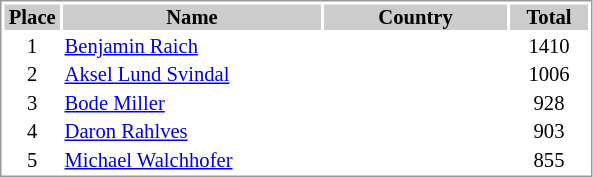<table border="0" style="border: 1px solid #999; background-color:#FFFFFF; text-align:left; font-size:86%; line-height:15px;">
<tr align="center" bgcolor="#CCCCCC">
<th width=35>Place</th>
<th width=170>Name</th>
<th width=120>Country</th>
<th width=50>Total</th>
</tr>
<tr>
<td align=center>1</td>
<td><a href='#'>Benjamin Raich</a></td>
<td></td>
<td align=center>1410</td>
</tr>
<tr>
<td align=center>2</td>
<td><a href='#'>Aksel Lund Svindal</a></td>
<td></td>
<td align=center>1006</td>
</tr>
<tr>
<td align=center>3</td>
<td><a href='#'>Bode Miller</a></td>
<td></td>
<td align=center>928</td>
</tr>
<tr>
<td align=center>4</td>
<td><a href='#'>Daron Rahlves</a></td>
<td></td>
<td align=center>903</td>
</tr>
<tr>
<td align=center>5</td>
<td><a href='#'>Michael Walchhofer</a></td>
<td></td>
<td align=center>855</td>
</tr>
</table>
